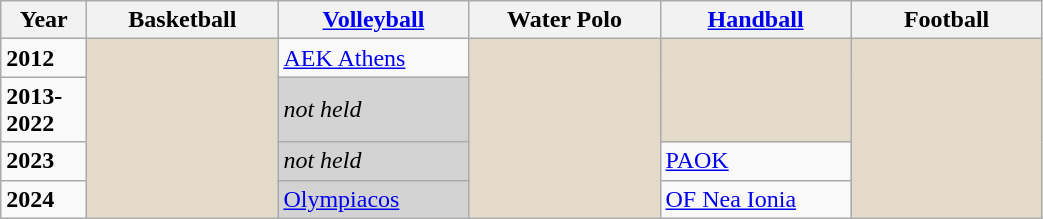<table class="wikitable">
<tr>
<th width="50">Year</th>
<th width="120">Basketball</th>
<th width="120"><a href='#'>Volleyball</a></th>
<th width="120">Water Polo</th>
<th width="120"><a href='#'>Handball</a></th>
<th width="120">Football</th>
</tr>
<tr>
<td><strong>2012</strong></td>
<td rowspan="4" bgcolor="E3DAC9"></td>
<td><a href='#'>AEK Athens</a></td>
<td rowspan="4" bgcolor="E3DAC9"></td>
<td rowspan="2" bgcolor="E3DAC9"></td>
<td rowspan="4" bgcolor="E3DAC9"></td>
</tr>
<tr>
<td><strong>2013-2022</strong></td>
<td bgcolor="lightgrey"><em>not held</em></td>
</tr>
<tr>
<td><strong>2023</strong></td>
<td bgcolor="lightgrey"><em>not held</em></td>
<td><a href='#'>PAOK</a></td>
</tr>
<tr>
<td><strong>2024</strong></td>
<td bgcolor="lightgrey"><a href='#'>Olympiacos</a></td>
<td><a href='#'>OF Nea Ionia</a></td>
</tr>
</table>
